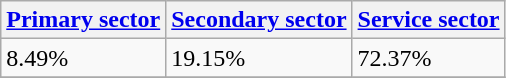<table class="wikitable" border="1">
<tr>
<th><a href='#'>Primary sector</a></th>
<th><a href='#'>Secondary sector</a></th>
<th><a href='#'>Service sector</a></th>
</tr>
<tr>
<td>8.49%</td>
<td>19.15%</td>
<td>72.37%</td>
</tr>
<tr>
</tr>
</table>
